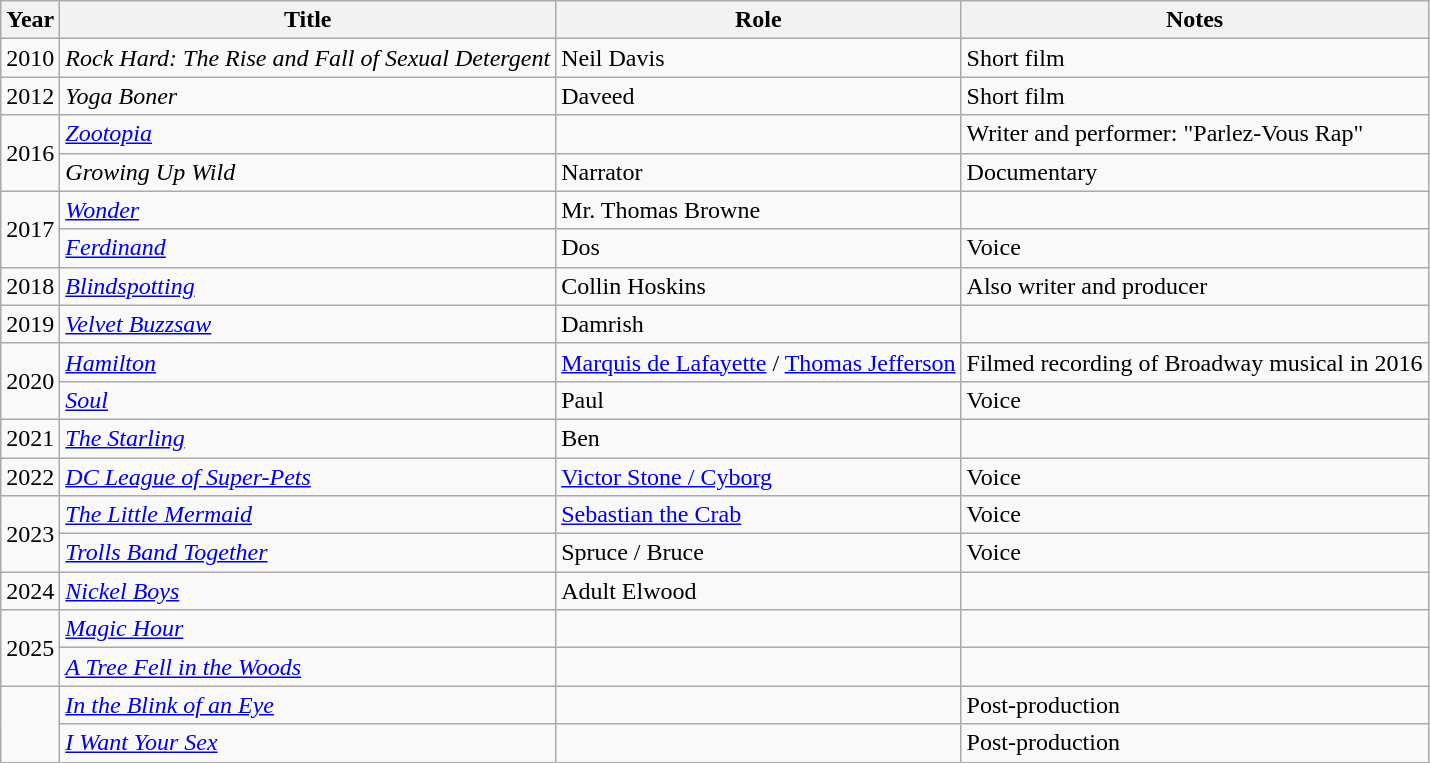<table class = "wikitable sortable">
<tr>
<th>Year</th>
<th>Title</th>
<th>Role</th>
<th>Notes</th>
</tr>
<tr>
<td>2010</td>
<td><em>Rock Hard: The Rise and Fall of Sexual Detergent</em></td>
<td>Neil Davis</td>
<td>Short film</td>
</tr>
<tr>
<td>2012</td>
<td><em>Yoga Boner</em></td>
<td>Daveed</td>
<td>Short film</td>
</tr>
<tr>
<td rowspan=2>2016</td>
<td><em><a href='#'>Zootopia</a></em></td>
<td></td>
<td>Writer and performer: "Parlez-Vous Rap"</td>
</tr>
<tr>
<td><em>Growing Up Wild</em></td>
<td>Narrator</td>
<td>Documentary</td>
</tr>
<tr>
<td rowspan=2>2017</td>
<td><em><a href='#'>Wonder</a></em></td>
<td>Mr. Thomas Browne</td>
<td></td>
</tr>
<tr>
<td><em><a href='#'>Ferdinand</a></em></td>
<td>Dos</td>
<td>Voice</td>
</tr>
<tr>
<td>2018</td>
<td><em><a href='#'>Blindspotting</a></em></td>
<td>Collin Hoskins</td>
<td>Also writer and producer</td>
</tr>
<tr>
<td>2019</td>
<td><em><a href='#'>Velvet Buzzsaw</a></em></td>
<td>Damrish</td>
<td></td>
</tr>
<tr>
<td rowspan=2>2020</td>
<td><em><a href='#'>Hamilton</a></em></td>
<td><a href='#'>Marquis de Lafayette</a> / <a href='#'>Thomas Jefferson</a></td>
<td>Filmed recording of Broadway musical in 2016</td>
</tr>
<tr>
<td><em><a href='#'>Soul</a></em></td>
<td>Paul</td>
<td>Voice</td>
</tr>
<tr>
<td>2021</td>
<td><em><a href='#'>The Starling</a></em></td>
<td>Ben</td>
<td></td>
</tr>
<tr>
<td>2022</td>
<td><em><a href='#'>DC League of Super-Pets</a></em></td>
<td><a href='#'>Victor Stone / Cyborg</a></td>
<td>Voice</td>
</tr>
<tr>
<td rowspan=2>2023</td>
<td><em><a href='#'>The Little Mermaid</a></em></td>
<td><a href='#'>Sebastian the Crab</a></td>
<td>Voice</td>
</tr>
<tr>
<td><em><a href='#'>Trolls Band Together</a></em></td>
<td>Spruce / Bruce</td>
<td>Voice</td>
</tr>
<tr>
<td>2024</td>
<td><em><a href='#'>Nickel Boys</a></em></td>
<td>Adult Elwood</td>
<td></td>
</tr>
<tr>
<td rowspan="2">2025</td>
<td><em><a href='#'>Magic Hour</a></em></td>
<td></td>
<td></td>
</tr>
<tr>
<td><em><a href='#'>A Tree Fell in the Woods</a></em></td>
<td></td>
<td></td>
</tr>
<tr>
<td rowspan="2"></td>
<td><em><a href='#'>In the Blink of an Eye</a></em></td>
<td></td>
<td>Post-production</td>
</tr>
<tr>
<td><em><a href='#'>I Want Your Sex</a></em></td>
<td></td>
<td>Post-production</td>
</tr>
</table>
